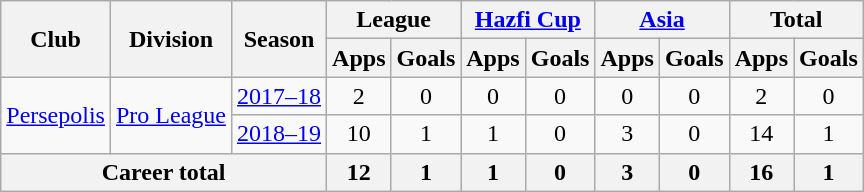<table class="wikitable" style="text-align: center;">
<tr>
<th rowspan="2">Club</th>
<th rowspan="2">Division</th>
<th rowspan="2">Season</th>
<th colspan="2">League</th>
<th colspan="2"><a href='#'>Hazfi Cup</a></th>
<th colspan="2"><a href='#'>Asia</a></th>
<th colspan="2">Total</th>
</tr>
<tr>
<th>Apps</th>
<th>Goals</th>
<th>Apps</th>
<th>Goals</th>
<th>Apps</th>
<th>Goals</th>
<th>Apps</th>
<th>Goals</th>
</tr>
<tr>
<td rowspan=2><a href='#'>Persepolis</a></td>
<td rowspan="2"><a href='#'>Pro League</a></td>
<td><a href='#'>2017–18</a></td>
<td>2</td>
<td>0</td>
<td>0</td>
<td>0</td>
<td>0</td>
<td>0</td>
<td>2</td>
<td>0</td>
</tr>
<tr>
<td><a href='#'>2018–19</a></td>
<td>10</td>
<td>1</td>
<td>1</td>
<td>0</td>
<td>3</td>
<td>0</td>
<td>14</td>
<td>1</td>
</tr>
<tr>
<th colspan=3>Career total</th>
<th>12</th>
<th>1</th>
<th>1</th>
<th>0</th>
<th>3</th>
<th>0</th>
<th>16</th>
<th>1</th>
</tr>
</table>
